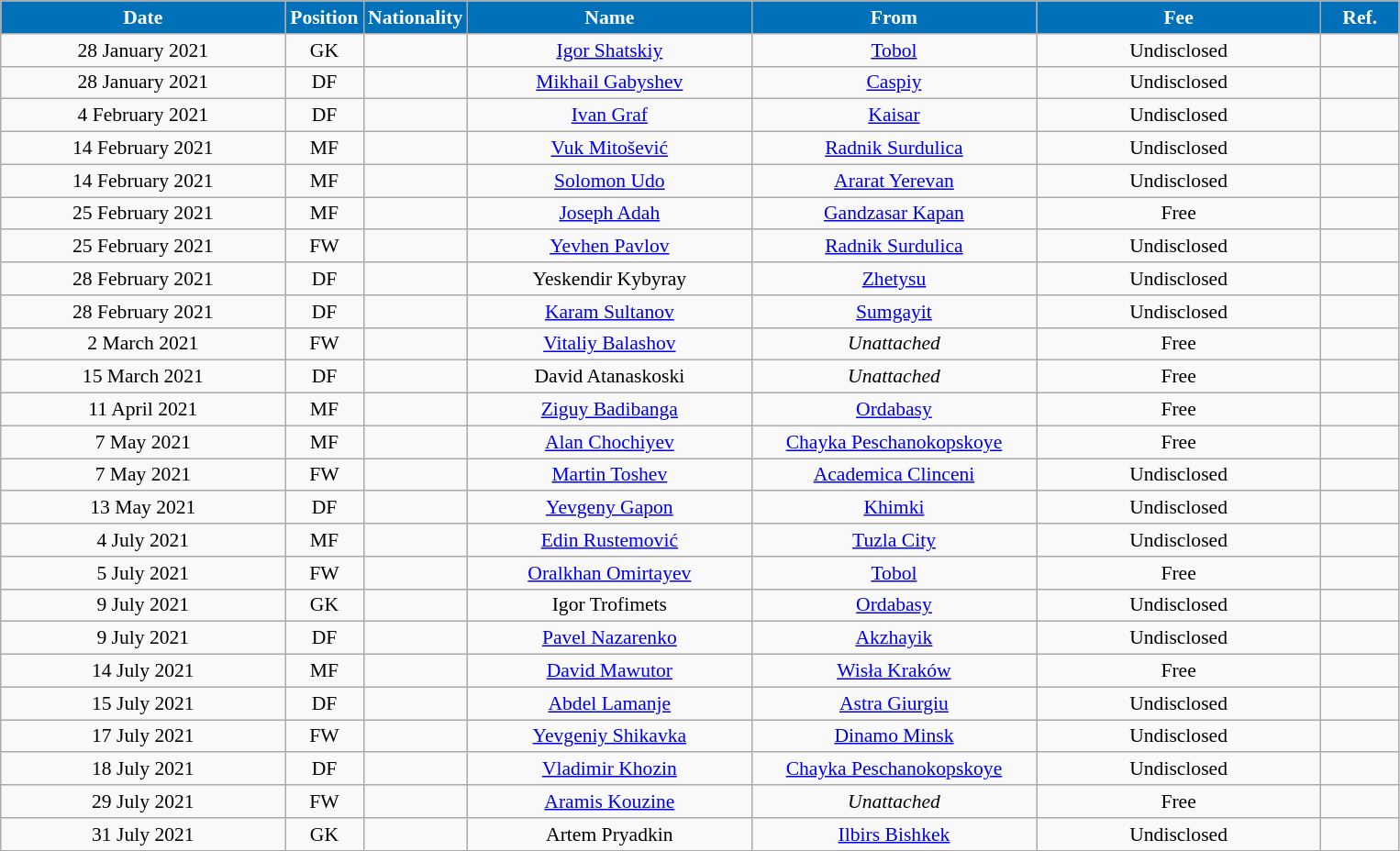<table class="wikitable"  style="text-align:center; font-size:90%; ">
<tr>
<th style="background:#0070B8; color:#FFFFFF; width:200px;">Date</th>
<th style="background:#0070B8; color:#FFFFFF; width:50px;">Position</th>
<th style="background:#0070B8; color:#FFFFFF; width:50px;">Nationality</th>
<th style="background:#0070B8; color:#FFFFFF; width:200px;">Name</th>
<th style="background:#0070B8; color:#FFFFFF; width:200px;">From</th>
<th style="background:#0070B8; color:#FFFFFF; width:200px;">Fee</th>
<th style="background:#0070B8; color:#FFFFFF; width:50px;">Ref.</th>
</tr>
<tr>
<td>28 January 2021</td>
<td>GK</td>
<td></td>
<td><a href='#'>Igor Shatskiy</a></td>
<td><a href='#'>Tobol</a></td>
<td>Undisclosed</td>
<td></td>
</tr>
<tr>
<td>28 January 2021</td>
<td>DF</td>
<td></td>
<td><a href='#'>Mikhail Gabyshev</a></td>
<td><a href='#'>Caspiy</a></td>
<td>Undisclosed</td>
<td></td>
</tr>
<tr>
<td>4 February 2021</td>
<td>DF</td>
<td></td>
<td><a href='#'>Ivan Graf</a></td>
<td><a href='#'>Kaisar</a></td>
<td>Undisclosed</td>
<td></td>
</tr>
<tr>
<td>14 February 2021</td>
<td>MF</td>
<td></td>
<td><a href='#'>Vuk Mitošević</a></td>
<td><a href='#'>Radnik Surdulica</a></td>
<td>Undisclosed</td>
<td></td>
</tr>
<tr>
<td>14 February 2021</td>
<td>MF</td>
<td></td>
<td><a href='#'>Solomon Udo</a></td>
<td><a href='#'>Ararat Yerevan</a></td>
<td>Undisclosed</td>
<td></td>
</tr>
<tr>
<td>25 February 2021</td>
<td>MF</td>
<td></td>
<td><a href='#'>Joseph Adah</a></td>
<td><a href='#'>Gandzasar Kapan</a></td>
<td>Free</td>
<td></td>
</tr>
<tr>
<td>25 February 2021</td>
<td>FW</td>
<td></td>
<td><a href='#'>Yevhen Pavlov</a></td>
<td><a href='#'>Radnik Surdulica</a></td>
<td>Undisclosed</td>
<td></td>
</tr>
<tr>
<td>28 February 2021</td>
<td>DF</td>
<td></td>
<td>Yeskendir Kybyray</td>
<td><a href='#'>Zhetysu</a></td>
<td>Undisclosed</td>
<td></td>
</tr>
<tr>
<td>28 February 2021</td>
<td>DF</td>
<td></td>
<td><a href='#'>Karam Sultanov</a></td>
<td><a href='#'>Sumgayit</a></td>
<td>Undisclosed</td>
<td></td>
</tr>
<tr>
<td>2 March 2021</td>
<td>FW</td>
<td></td>
<td><a href='#'>Vitaliy Balashov</a></td>
<td><em>Unattached</em></td>
<td>Free</td>
<td></td>
</tr>
<tr>
<td>15 March 2021</td>
<td>DF</td>
<td></td>
<td>David Atanaskoski</td>
<td><em>Unattached</em></td>
<td>Free</td>
<td></td>
</tr>
<tr>
<td>11 April 2021</td>
<td>MF</td>
<td></td>
<td><a href='#'>Ziguy Badibanga</a></td>
<td><a href='#'>Ordabasy</a></td>
<td>Free</td>
<td></td>
</tr>
<tr>
<td>7 May 2021</td>
<td>MF</td>
<td></td>
<td><a href='#'>Alan Chochiyev</a></td>
<td><a href='#'>Chayka Peschanokopskoye</a></td>
<td>Free</td>
<td></td>
</tr>
<tr>
<td>7 May 2021</td>
<td>FW</td>
<td></td>
<td><a href='#'>Martin Toshev</a></td>
<td><a href='#'>Academica Clinceni</a></td>
<td>Undisclosed</td>
<td></td>
</tr>
<tr>
<td>13 May 2021</td>
<td>DF</td>
<td></td>
<td><a href='#'>Yevgeny Gapon</a></td>
<td><a href='#'>Khimki</a></td>
<td>Undisclosed</td>
<td></td>
</tr>
<tr>
<td>4 July 2021</td>
<td>MF</td>
<td></td>
<td><a href='#'>Edin Rustemović</a></td>
<td><a href='#'>Tuzla City</a></td>
<td>Undisclosed</td>
<td></td>
</tr>
<tr>
<td>5 July 2021</td>
<td>FW</td>
<td></td>
<td><a href='#'>Oralkhan Omirtayev</a></td>
<td><a href='#'>Tobol</a></td>
<td>Free</td>
<td></td>
</tr>
<tr>
<td>9 July 2021</td>
<td>GK</td>
<td></td>
<td>Igor Trofimets</td>
<td><a href='#'>Ordabasy</a></td>
<td>Undisclosed</td>
<td></td>
</tr>
<tr>
<td>9 July 2021</td>
<td>DF</td>
<td></td>
<td><a href='#'>Pavel Nazarenko</a></td>
<td><a href='#'>Akzhayik</a></td>
<td>Undisclosed</td>
<td></td>
</tr>
<tr>
<td>14 July 2021</td>
<td>MF</td>
<td></td>
<td><a href='#'>David Mawutor</a></td>
<td><a href='#'>Wisła Kraków</a></td>
<td>Free</td>
<td></td>
</tr>
<tr>
<td>15 July 2021</td>
<td>DF</td>
<td></td>
<td><a href='#'>Abdel Lamanje</a></td>
<td><a href='#'>Astra Giurgiu</a></td>
<td>Undisclosed</td>
<td></td>
</tr>
<tr>
<td>17 July 2021</td>
<td>FW</td>
<td></td>
<td><a href='#'>Yevgeniy Shikavka</a></td>
<td><a href='#'>Dinamo Minsk</a></td>
<td>Undisclosed</td>
<td></td>
</tr>
<tr>
<td>18 July 2021</td>
<td>DF</td>
<td></td>
<td><a href='#'>Vladimir Khozin</a></td>
<td><a href='#'>Chayka Peschanokopskoye</a></td>
<td>Undisclosed</td>
<td></td>
</tr>
<tr>
<td>29 July 2021</td>
<td>FW</td>
<td></td>
<td><a href='#'>Aramis Kouzine</a></td>
<td><em>Unattached</em></td>
<td>Free</td>
<td></td>
</tr>
<tr>
<td>31 July 2021</td>
<td>GK</td>
<td></td>
<td>Artem Pryadkin</td>
<td><a href='#'>Ilbirs Bishkek</a></td>
<td>Undisclosed</td>
<td></td>
</tr>
</table>
